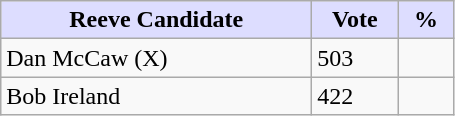<table class="wikitable">
<tr>
<th style="background:#ddf; width:200px;">Reeve Candidate</th>
<th style="background:#ddf; width:50px;">Vote</th>
<th style="background:#ddf; width:30px;">%</th>
</tr>
<tr>
<td>Dan McCaw (X)</td>
<td>503</td>
<td></td>
</tr>
<tr>
<td>Bob Ireland</td>
<td>422</td>
<td></td>
</tr>
</table>
